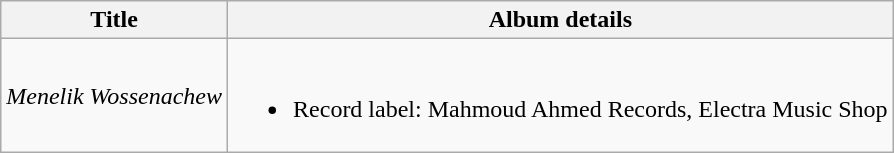<table class="wikitable mw-collapsible plainrowheaders" style="text-align:center;">
<tr>
<th>Title</th>
<th scope="col" style="padding:0 8px;">Album details</th>
</tr>
<tr>
<td><em>Menelik Wossenachew</em></td>
<td><br><ul><li>Record label: Mahmoud Ahmed Records, Electra Music Shop</li></ul></td>
</tr>
</table>
